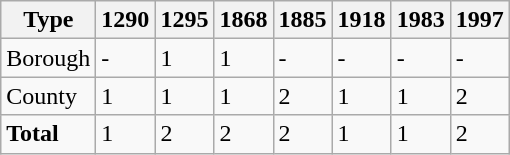<table class="wikitable">
<tr>
<th>Type</th>
<th>1290</th>
<th>1295</th>
<th>1868</th>
<th>1885</th>
<th>1918</th>
<th>1983</th>
<th>1997</th>
</tr>
<tr>
<td>Borough</td>
<td>-</td>
<td>1</td>
<td>1</td>
<td>-</td>
<td>-</td>
<td>-</td>
<td>-</td>
</tr>
<tr>
<td>County</td>
<td>1</td>
<td>1</td>
<td>1</td>
<td>2</td>
<td>1</td>
<td>1</td>
<td>2</td>
</tr>
<tr>
<td><strong>Total</strong></td>
<td>1</td>
<td>2</td>
<td>2</td>
<td>2</td>
<td>1</td>
<td>1</td>
<td>2</td>
</tr>
</table>
